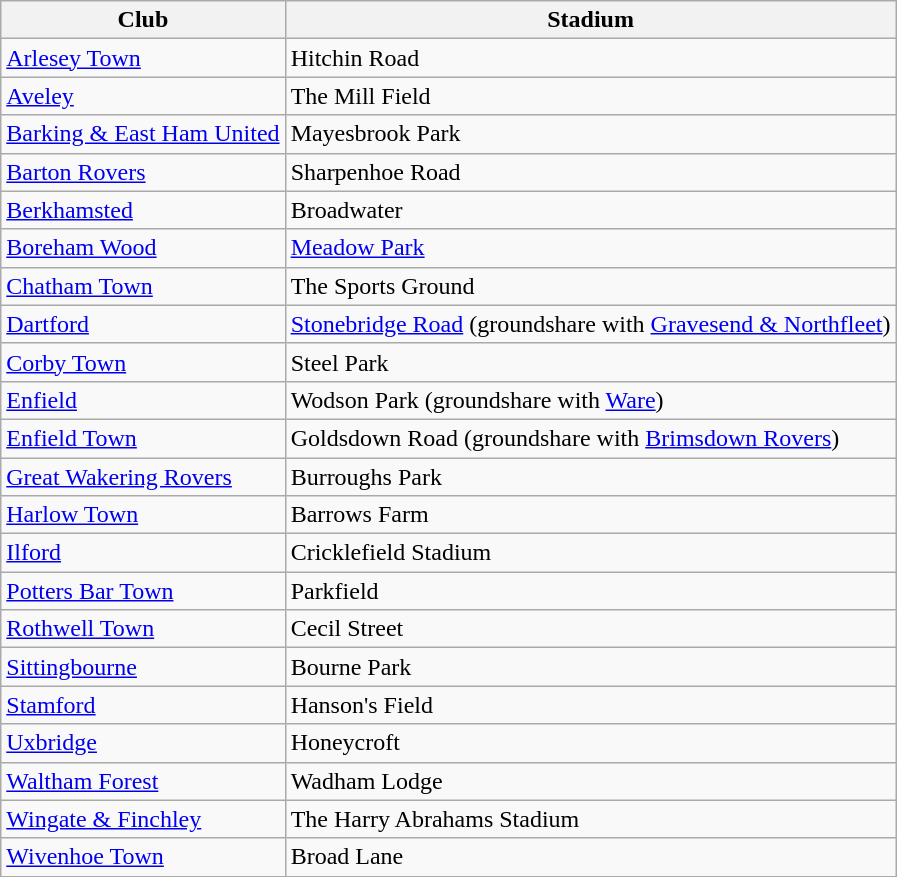<table class="wikitable sortable">
<tr>
<th>Club</th>
<th>Stadium</th>
</tr>
<tr>
<td><a href='#'>Arlesey Town</a></td>
<td>Hitchin Road</td>
</tr>
<tr>
<td><a href='#'>Aveley</a></td>
<td>The Mill Field</td>
</tr>
<tr>
<td><a href='#'>Barking & East Ham United</a></td>
<td>Mayesbrook Park</td>
</tr>
<tr>
<td><a href='#'>Barton Rovers</a></td>
<td>Sharpenhoe Road</td>
</tr>
<tr>
<td><a href='#'>Berkhamsted</a></td>
<td>Broadwater</td>
</tr>
<tr>
<td><a href='#'>Boreham Wood</a></td>
<td><a href='#'>Meadow Park</a></td>
</tr>
<tr>
<td><a href='#'>Chatham Town</a></td>
<td>The Sports Ground</td>
</tr>
<tr>
<td><a href='#'>Dartford</a></td>
<td><a href='#'>Stonebridge Road</a> (groundshare with <a href='#'>Gravesend & Northfleet</a>)</td>
</tr>
<tr>
<td><a href='#'>Corby Town</a></td>
<td>Steel Park</td>
</tr>
<tr>
<td><a href='#'>Enfield</a></td>
<td>Wodson Park (groundshare with <a href='#'>Ware</a>)</td>
</tr>
<tr>
<td><a href='#'>Enfield Town</a></td>
<td>Goldsdown Road (groundshare with <a href='#'>Brimsdown Rovers</a>)</td>
</tr>
<tr>
<td><a href='#'>Great Wakering Rovers</a></td>
<td>Burroughs Park</td>
</tr>
<tr>
<td><a href='#'>Harlow Town</a></td>
<td>Barrows Farm</td>
</tr>
<tr>
<td><a href='#'>Ilford</a></td>
<td>Cricklefield Stadium</td>
</tr>
<tr>
<td><a href='#'>Potters Bar Town</a></td>
<td>Parkfield</td>
</tr>
<tr>
<td><a href='#'>Rothwell Town</a></td>
<td>Cecil Street</td>
</tr>
<tr>
<td><a href='#'>Sittingbourne</a></td>
<td>Bourne Park</td>
</tr>
<tr>
<td><a href='#'>Stamford</a></td>
<td>Hanson's Field</td>
</tr>
<tr>
<td><a href='#'>Uxbridge</a></td>
<td>Honeycroft</td>
</tr>
<tr>
<td><a href='#'>Waltham Forest</a></td>
<td>Wadham Lodge</td>
</tr>
<tr>
<td><a href='#'>Wingate & Finchley</a></td>
<td>The Harry Abrahams Stadium</td>
</tr>
<tr>
<td><a href='#'>Wivenhoe Town</a></td>
<td>Broad Lane</td>
</tr>
</table>
